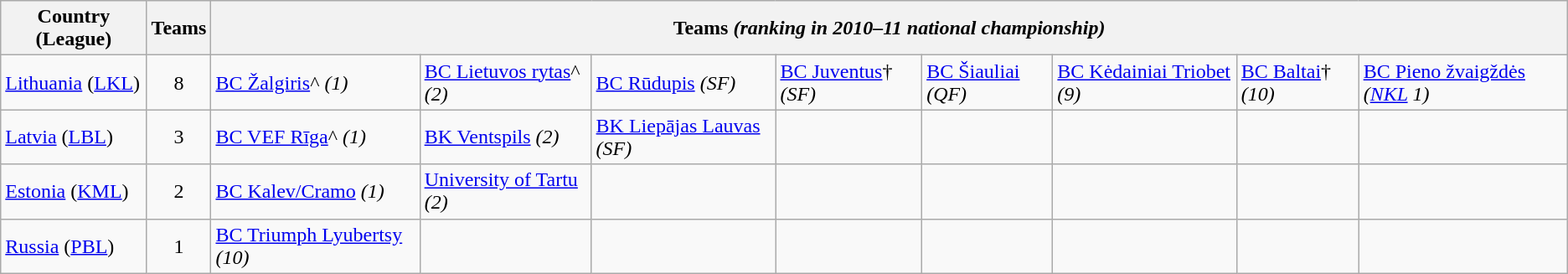<table class="wikitable">
<tr>
<th rowspan=1>Country (League)</th>
<th rowspan=1>Teams</th>
<th colspan=8>Teams <em>(ranking in 2010–11 national championship)</em></th>
</tr>
<tr>
<td bgcolor=> <a href='#'>Lithuania</a> (<a href='#'>LKL</a>)</td>
<td align=center>8</td>
<td><a href='#'>BC Žalgiris</a>^ <em>(1)</em></td>
<td><a href='#'>BC Lietuvos rytas</a>^ <em>(2)</em></td>
<td><a href='#'>BC Rūdupis</a> <em>(SF)</em></td>
<td><a href='#'>BC Juventus</a>† <em>(SF)</em></td>
<td><a href='#'>BC Šiauliai</a> <em>(QF)</em></td>
<td><a href='#'>BC Kėdainiai Triobet</a> <em>(9)</em></td>
<td><a href='#'>BC Baltai</a>† <em>(10)</em></td>
<td><a href='#'>BC Pieno žvaigždės</a> <em>(<a href='#'>NKL</a> 1)</em></td>
</tr>
<tr>
<td bgcolor=> <a href='#'>Latvia</a> (<a href='#'>LBL</a>)</td>
<td align=center>3</td>
<td><a href='#'>BC VEF Rīga</a>^ <em>(1)</em></td>
<td><a href='#'>BK Ventspils</a> <em>(2)</em></td>
<td><a href='#'>BK Liepājas Lauvas</a> <em>(SF)</em></td>
<td></td>
<td></td>
<td></td>
<td></td>
<td></td>
</tr>
<tr>
<td> <a href='#'>Estonia</a> (<a href='#'>KML</a>)</td>
<td align=center>2</td>
<td><a href='#'>BC Kalev/Cramo</a> <em>(1)</em></td>
<td><a href='#'>University of Tartu</a> <em>(2)</em></td>
<td></td>
<td></td>
<td></td>
<td></td>
<td></td>
<td></td>
</tr>
<tr>
<td bgcolor=> <a href='#'>Russia</a> (<a href='#'>PBL</a>)</td>
<td align=center>1</td>
<td><a href='#'>BC Triumph Lyubertsy</a> <em>(10)</em></td>
<td></td>
<td></td>
<td></td>
<td></td>
<td></td>
<td></td>
<td></td>
</tr>
</table>
